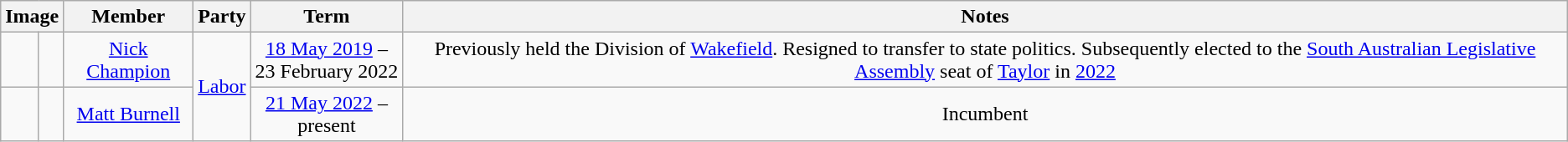<table class=wikitable style="text-align:center">
<tr>
<th colspan=2>Image</th>
<th>Member</th>
<th>Party</th>
<th>Term</th>
<th>Notes</th>
</tr>
<tr>
<td> </td>
<td></td>
<td><a href='#'>Nick Champion</a><br></td>
<td rowspan="2"><a href='#'>Labor</a></td>
<td nowrap><a href='#'>18 May 2019</a> –<br>23 February 2022</td>
<td>Previously held the Division of <a href='#'>Wakefield</a>. Resigned to transfer to state politics. Subsequently elected to the <a href='#'>South Australian Legislative Assembly</a> seat of <a href='#'>Taylor</a> in <a href='#'>2022</a></td>
</tr>
<tr>
<td> </td>
<td></td>
<td><a href='#'>Matt Burnell</a><br></td>
<td nowrap><a href='#'>21 May 2022</a> –<br>present</td>
<td>Incumbent</td>
</tr>
</table>
